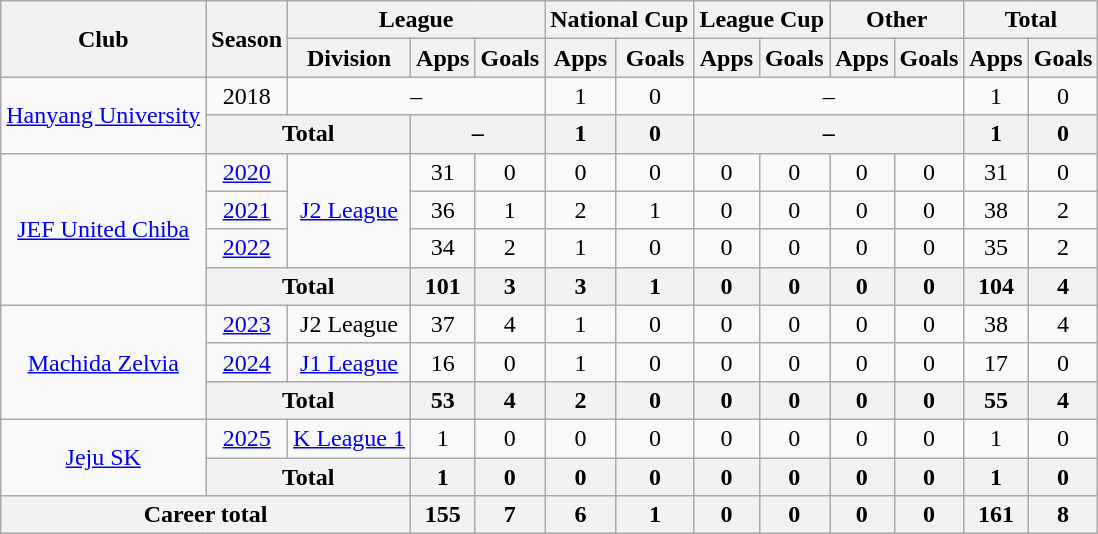<table class="wikitable" style="text-align: center">
<tr>
<th rowspan="2">Club</th>
<th rowspan="2">Season</th>
<th colspan="3">League</th>
<th colspan="2">National Cup</th>
<th colspan="2">League Cup</th>
<th colspan="2">Other</th>
<th colspan="2">Total</th>
</tr>
<tr>
<th>Division</th>
<th>Apps</th>
<th>Goals</th>
<th>Apps</th>
<th>Goals</th>
<th>Apps</th>
<th>Goals</th>
<th>Apps</th>
<th>Goals</th>
<th>Apps</th>
<th>Goals</th>
</tr>
<tr>
<td rowspan="2"><a href='#'>Hanyang University</a></td>
<td>2018</td>
<td colspan="3">–</td>
<td>1</td>
<td>0</td>
<td colspan="4">–</td>
<td>1</td>
<td>0</td>
</tr>
<tr>
<th colspan=2>Total</th>
<th colspan="2">–</th>
<th>1</th>
<th>0</th>
<th colspan="4">–</th>
<th>1</th>
<th>0</th>
</tr>
<tr>
<td rowspan="4"><a href='#'>JEF United Chiba</a></td>
<td><a href='#'>2020</a></td>
<td rowspan="3"><a href='#'>J2 League</a></td>
<td>31</td>
<td>0</td>
<td>0</td>
<td>0</td>
<td>0</td>
<td>0</td>
<td>0</td>
<td>0</td>
<td>31</td>
<td>0</td>
</tr>
<tr>
<td><a href='#'>2021</a></td>
<td>36</td>
<td>1</td>
<td>2</td>
<td>1</td>
<td>0</td>
<td>0</td>
<td>0</td>
<td>0</td>
<td>38</td>
<td>2</td>
</tr>
<tr>
<td><a href='#'>2022</a></td>
<td>34</td>
<td>2</td>
<td>1</td>
<td>0</td>
<td>0</td>
<td>0</td>
<td>0</td>
<td>0</td>
<td>35</td>
<td>2</td>
</tr>
<tr>
<th colspan=2>Total</th>
<th>101</th>
<th>3</th>
<th>3</th>
<th>1</th>
<th>0</th>
<th>0</th>
<th>0</th>
<th>0</th>
<th>104</th>
<th>4</th>
</tr>
<tr>
<td rowspan="3"><a href='#'>Machida Zelvia</a></td>
<td><a href='#'>2023</a></td>
<td>J2 League</td>
<td>37</td>
<td>4</td>
<td>1</td>
<td>0</td>
<td>0</td>
<td>0</td>
<td>0</td>
<td>0</td>
<td>38</td>
<td>4</td>
</tr>
<tr>
<td><a href='#'>2024</a></td>
<td><a href='#'>J1 League</a></td>
<td>16</td>
<td>0</td>
<td>1</td>
<td>0</td>
<td>0</td>
<td>0</td>
<td>0</td>
<td>0</td>
<td>17</td>
<td>0</td>
</tr>
<tr>
<th colspan=2>Total</th>
<th>53</th>
<th>4</th>
<th>2</th>
<th>0</th>
<th>0</th>
<th>0</th>
<th>0</th>
<th>0</th>
<th>55</th>
<th>4</th>
</tr>
<tr>
<td rowspan="2"><a href='#'>Jeju SK</a></td>
<td><a href='#'>2025</a></td>
<td><a href='#'>K League 1</a></td>
<td>1</td>
<td>0</td>
<td>0</td>
<td>0</td>
<td>0</td>
<td>0</td>
<td>0</td>
<td>0</td>
<td>1</td>
<td>0</td>
</tr>
<tr>
<th colspan=2>Total</th>
<th>1</th>
<th>0</th>
<th>0</th>
<th>0</th>
<th>0</th>
<th>0</th>
<th>0</th>
<th>0</th>
<th>1</th>
<th>0</th>
</tr>
<tr>
<th colspan=3>Career total</th>
<th>155</th>
<th>7</th>
<th>6</th>
<th>1</th>
<th>0</th>
<th>0</th>
<th>0</th>
<th>0</th>
<th>161</th>
<th>8</th>
</tr>
</table>
